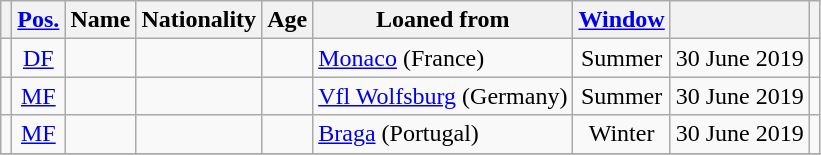<table class="wikitable sortable" style="text-align:center;">
<tr>
<th scope=col></th>
<th scope=col><a href='#'>Pos.</a></th>
<th scope=col>Name</th>
<th scope=col>Nationality</th>
<th scope=col>Age</th>
<th scope=col>Loaned from</th>
<th scope=col><a href='#'>Window</a></th>
<th scope=col></th>
<th scope=col class=unsortable></th>
</tr>
<tr>
<td></td>
<td><a href='#'>DF</a></td>
<td align=left></td>
<td align=left></td>
<td></td>
<td align=left><a href='#'>Monaco</a> (France)</td>
<td>Summer</td>
<td>30 June 2019</td>
<td></td>
</tr>
<tr>
<td></td>
<td><a href='#'>MF</a></td>
<td align=left></td>
<td align=left></td>
<td></td>
<td align=left><a href='#'>Vfl Wolfsburg</a> (Germany)</td>
<td>Summer</td>
<td>30 June 2019</td>
<td></td>
</tr>
<tr>
<td></td>
<td><a href='#'>MF</a></td>
<td align=left></td>
<td align=left></td>
<td></td>
<td align=left><a href='#'>Braga</a> (Portugal)</td>
<td>Winter</td>
<td>30 June 2019</td>
<td></td>
</tr>
<tr>
</tr>
</table>
